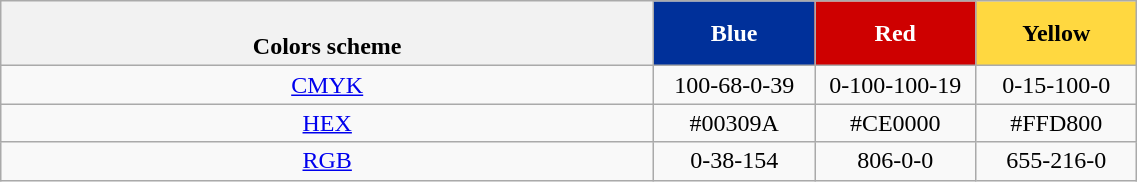<table class=wikitable width=60% style="text-align:center;">
<tr>
<th><br>Colors scheme</th>
<th style="background:#00309A; width:100px; color:white;">Blue</th>
<th style="background:#CE0000; width:100px; color:white;">Red</th>
<th style="background:#FFD840; width:100px; color:black;">Yellow</th>
</tr>
<tr>
<td><a href='#'>CMYK</a></td>
<td>100-68-0-39</td>
<td>0-100-100-19</td>
<td>0-15-100-0</td>
</tr>
<tr>
<td><a href='#'>HEX</a></td>
<td>#00309A</td>
<td>#CE0000</td>
<td>#FFD800</td>
</tr>
<tr>
<td><a href='#'>RGB</a></td>
<td>0-38-154</td>
<td>806-0-0</td>
<td>655-216-0</td>
</tr>
</table>
